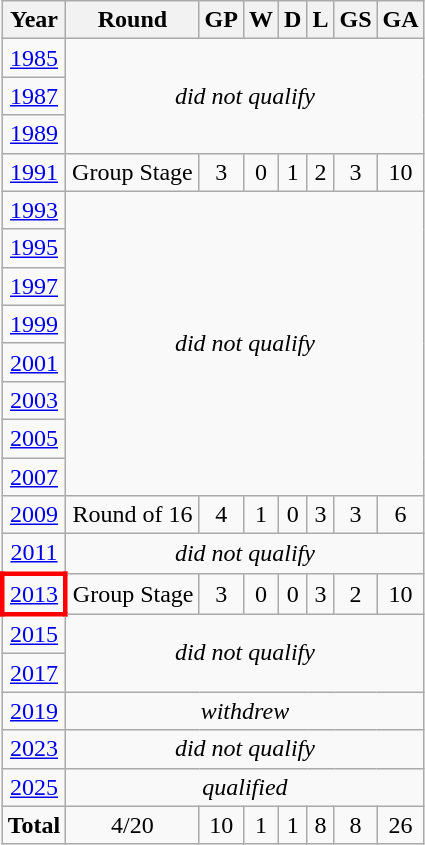<table class="wikitable" style="text-align: center">
<tr>
<th>Year</th>
<th>Round</th>
<th>GP</th>
<th>W</th>
<th>D</th>
<th>L</th>
<th>GS</th>
<th>GA</th>
</tr>
<tr>
<td align=center> <a href='#'>1985</a></td>
<td colspan=7 rowspan=3><em>did not qualify</em></td>
</tr>
<tr>
<td> <a href='#'>1987</a></td>
</tr>
<tr>
<td> <a href='#'>1989</a></td>
</tr>
<tr>
<td align=center> <a href='#'>1991</a></td>
<td>Group Stage</td>
<td>3</td>
<td>0</td>
<td>1</td>
<td>2</td>
<td>3</td>
<td>10</td>
</tr>
<tr>
<td> <a href='#'>1993</a></td>
<td colspan=7 rowspan=8><em>did not qualify</em></td>
</tr>
<tr>
<td align=center> <a href='#'>1995</a></td>
</tr>
<tr>
<td> <a href='#'>1997</a></td>
</tr>
<tr>
<td> <a href='#'>1999</a></td>
</tr>
<tr>
<td> <a href='#'>2001</a></td>
</tr>
<tr>
<td> <a href='#'>2003</a></td>
</tr>
<tr>
<td> <a href='#'>2005</a></td>
</tr>
<tr>
<td> <a href='#'>2007</a></td>
</tr>
<tr>
<td> <a href='#'>2009</a></td>
<td>Round of 16</td>
<td>4</td>
<td>1</td>
<td>0</td>
<td>3</td>
<td>3</td>
<td>6</td>
</tr>
<tr>
<td> <a href='#'>2011</a></td>
<td colspan=7><em>did not qualify</em></td>
</tr>
<tr>
<td style="border: 3px solid red"> <a href='#'>2013</a></td>
<td>Group Stage</td>
<td>3</td>
<td>0</td>
<td>0</td>
<td>3</td>
<td>2</td>
<td>10</td>
</tr>
<tr>
<td> <a href='#'>2015</a></td>
<td colspan=7 rowspan=2><em>did not qualify</em></td>
</tr>
<tr>
<td> <a href='#'>2017</a></td>
</tr>
<tr>
<td> <a href='#'>2019</a></td>
<td colspan=7><em>withdrew</em></td>
</tr>
<tr>
<td> <a href='#'>2023</a></td>
<td colspan=7><em>did not qualify</em></td>
</tr>
<tr>
<td> <a href='#'>2025</a></td>
<td colspan=7><em>qualified</em></td>
</tr>
<tr>
<td><strong>Total</strong></td>
<td>4/20</td>
<td>10</td>
<td>1</td>
<td>1</td>
<td>8</td>
<td>8</td>
<td>26</td>
</tr>
</table>
